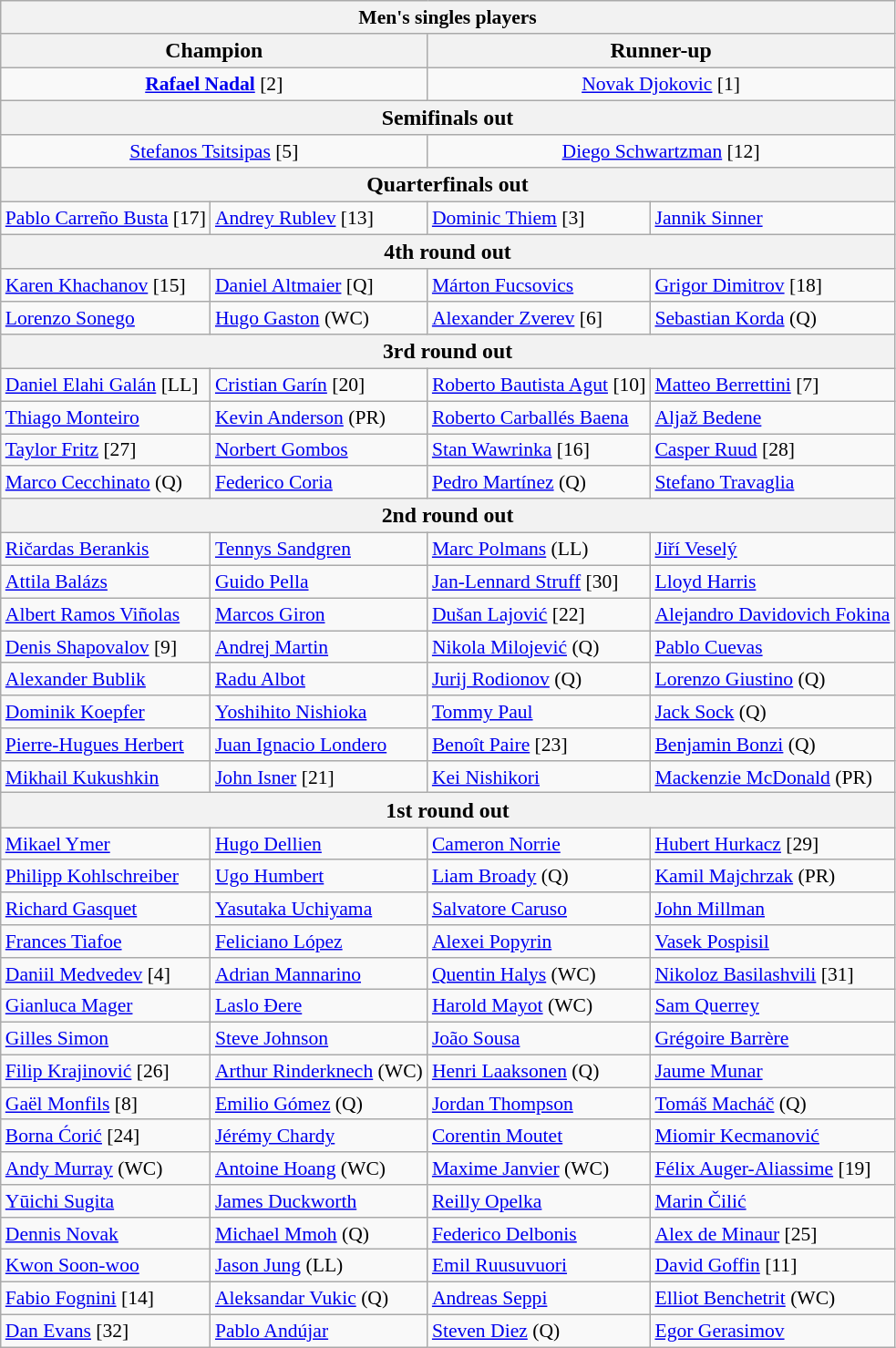<table class="wikitable collapsible collapsed" style="font-size:90%">
<tr>
<th colspan=4>Men's singles players</th>
</tr>
<tr style="font-size:110%">
<th colspan="2">Champion</th>
<th colspan="2">Runner-up</th>
</tr>
<tr style="text-align:center;">
<td colspan="2"> <strong><a href='#'>Rafael Nadal</a></strong> [2]</td>
<td colspan="2"> <a href='#'>Novak Djokovic</a> [1]</td>
</tr>
<tr style="font-size:110%">
<th colspan="4">Semifinals out</th>
</tr>
<tr style="text-align:center;">
<td colspan="2"> <a href='#'>Stefanos Tsitsipas</a> [5]</td>
<td colspan="2"> <a href='#'>Diego Schwartzman</a> [12]</td>
</tr>
<tr style="font-size:110%">
<th colspan="4">Quarterfinals out</th>
</tr>
<tr>
<td> <a href='#'>Pablo Carreño Busta</a> [17]</td>
<td> <a href='#'>Andrey Rublev</a> [13]</td>
<td> <a href='#'>Dominic Thiem</a> [3]</td>
<td> <a href='#'>Jannik Sinner</a></td>
</tr>
<tr style="font-size:110%">
<th colspan="4">4th round out</th>
</tr>
<tr>
<td> <a href='#'>Karen Khachanov</a> [15]</td>
<td> <a href='#'>Daniel Altmaier</a> [Q]</td>
<td> <a href='#'>Márton Fucsovics</a></td>
<td> <a href='#'>Grigor Dimitrov</a> [18]</td>
</tr>
<tr>
<td> <a href='#'>Lorenzo Sonego</a></td>
<td> <a href='#'>Hugo Gaston</a> (WC)</td>
<td> <a href='#'>Alexander Zverev</a> [6]</td>
<td> <a href='#'>Sebastian Korda</a> (Q)</td>
</tr>
<tr style="font-size:110%">
<th colspan="4">3rd round out</th>
</tr>
<tr>
<td> <a href='#'>Daniel Elahi Galán</a> [LL]</td>
<td> <a href='#'>Cristian Garín</a> [20]</td>
<td> <a href='#'>Roberto Bautista Agut</a> [10]</td>
<td> <a href='#'>Matteo Berrettini</a> [7]</td>
</tr>
<tr>
<td> <a href='#'>Thiago Monteiro</a></td>
<td> <a href='#'>Kevin Anderson</a> (PR)</td>
<td> <a href='#'>Roberto Carballés Baena</a></td>
<td> <a href='#'>Aljaž Bedene</a></td>
</tr>
<tr>
<td> <a href='#'>Taylor Fritz</a> [27]</td>
<td> <a href='#'>Norbert Gombos</a></td>
<td> <a href='#'>Stan Wawrinka</a> [16]</td>
<td> <a href='#'>Casper Ruud</a> [28]</td>
</tr>
<tr>
<td> <a href='#'>Marco Cecchinato</a> (Q)</td>
<td> <a href='#'>Federico Coria</a></td>
<td> <a href='#'>Pedro Martínez</a> (Q)</td>
<td> <a href='#'>Stefano Travaglia</a></td>
</tr>
<tr style="font-size:110%">
<th colspan="4">2nd round out</th>
</tr>
<tr>
<td> <a href='#'>Ričardas Berankis</a></td>
<td> <a href='#'>Tennys Sandgren</a></td>
<td> <a href='#'>Marc Polmans</a> (LL)</td>
<td> <a href='#'>Jiří Veselý</a></td>
</tr>
<tr>
<td> <a href='#'>Attila Balázs</a></td>
<td> <a href='#'>Guido Pella</a></td>
<td> <a href='#'>Jan-Lennard Struff</a> [30]</td>
<td> <a href='#'>Lloyd Harris</a></td>
</tr>
<tr>
<td> <a href='#'>Albert Ramos Viñolas</a></td>
<td> <a href='#'>Marcos Giron</a></td>
<td> <a href='#'>Dušan Lajović</a> [22]</td>
<td> <a href='#'>Alejandro Davidovich Fokina</a></td>
</tr>
<tr>
<td> <a href='#'>Denis Shapovalov</a> [9]</td>
<td> <a href='#'>Andrej Martin</a></td>
<td> <a href='#'>Nikola Milojević</a> (Q)</td>
<td> <a href='#'>Pablo Cuevas</a></td>
</tr>
<tr>
<td> <a href='#'>Alexander Bublik</a></td>
<td> <a href='#'>Radu Albot</a></td>
<td> <a href='#'>Jurij Rodionov</a> (Q)</td>
<td> <a href='#'>Lorenzo Giustino</a> (Q)</td>
</tr>
<tr>
<td> <a href='#'>Dominik Koepfer</a></td>
<td> <a href='#'>Yoshihito Nishioka</a></td>
<td> <a href='#'>Tommy Paul</a></td>
<td> <a href='#'>Jack Sock</a> (Q)</td>
</tr>
<tr>
<td> <a href='#'>Pierre-Hugues Herbert</a></td>
<td> <a href='#'>Juan Ignacio Londero</a></td>
<td> <a href='#'>Benoît Paire</a> [23]</td>
<td> <a href='#'>Benjamin Bonzi</a> (Q)</td>
</tr>
<tr>
<td> <a href='#'>Mikhail Kukushkin</a></td>
<td> <a href='#'>John Isner</a> [21]</td>
<td> <a href='#'>Kei Nishikori</a></td>
<td> <a href='#'>Mackenzie McDonald</a> (PR)</td>
</tr>
<tr style="font-size:110%">
<th colspan="4">1st round out</th>
</tr>
<tr>
<td> <a href='#'>Mikael Ymer</a></td>
<td> <a href='#'>Hugo Dellien</a></td>
<td> <a href='#'>Cameron Norrie</a></td>
<td> <a href='#'>Hubert Hurkacz</a> [29]</td>
</tr>
<tr>
<td> <a href='#'>Philipp Kohlschreiber</a></td>
<td> <a href='#'>Ugo Humbert</a></td>
<td> <a href='#'>Liam Broady</a> (Q)</td>
<td> <a href='#'>Kamil Majchrzak</a> (PR)</td>
</tr>
<tr>
<td> <a href='#'>Richard Gasquet</a></td>
<td> <a href='#'>Yasutaka Uchiyama</a></td>
<td> <a href='#'>Salvatore Caruso</a></td>
<td> <a href='#'>John Millman</a></td>
</tr>
<tr>
<td> <a href='#'>Frances Tiafoe</a></td>
<td> <a href='#'>Feliciano López</a></td>
<td> <a href='#'>Alexei Popyrin</a></td>
<td> <a href='#'>Vasek Pospisil</a></td>
</tr>
<tr>
<td> <a href='#'>Daniil Medvedev</a> [4]</td>
<td> <a href='#'>Adrian Mannarino</a></td>
<td> <a href='#'>Quentin Halys</a> (WC)</td>
<td> <a href='#'>Nikoloz Basilashvili</a> [31]</td>
</tr>
<tr>
<td> <a href='#'>Gianluca Mager</a></td>
<td> <a href='#'>Laslo Đere</a></td>
<td> <a href='#'>Harold Mayot</a> (WC)</td>
<td> <a href='#'>Sam Querrey</a></td>
</tr>
<tr>
<td> <a href='#'>Gilles Simon</a></td>
<td> <a href='#'>Steve Johnson</a></td>
<td> <a href='#'>João Sousa</a></td>
<td> <a href='#'>Grégoire Barrère</a></td>
</tr>
<tr>
<td> <a href='#'>Filip Krajinović</a> [26]</td>
<td> <a href='#'>Arthur Rinderknech</a> (WC)</td>
<td> <a href='#'>Henri Laaksonen</a> (Q)</td>
<td> <a href='#'>Jaume Munar</a></td>
</tr>
<tr>
<td> <a href='#'>Gaël Monfils</a> [8]</td>
<td> <a href='#'>Emilio Gómez</a> (Q)</td>
<td> <a href='#'>Jordan Thompson</a></td>
<td> <a href='#'>Tomáš Macháč</a> (Q)</td>
</tr>
<tr>
<td> <a href='#'>Borna Ćorić</a> [24]</td>
<td> <a href='#'>Jérémy Chardy</a></td>
<td> <a href='#'>Corentin Moutet</a></td>
<td> <a href='#'>Miomir Kecmanović</a></td>
</tr>
<tr>
<td> <a href='#'>Andy Murray</a> (WC)</td>
<td> <a href='#'>Antoine Hoang</a> (WC)</td>
<td> <a href='#'>Maxime Janvier</a> (WC)</td>
<td> <a href='#'>Félix Auger-Aliassime</a> [19]</td>
</tr>
<tr>
<td> <a href='#'>Yūichi Sugita</a></td>
<td> <a href='#'>James Duckworth</a></td>
<td> <a href='#'>Reilly Opelka</a></td>
<td> <a href='#'>Marin Čilić</a></td>
</tr>
<tr>
<td> <a href='#'>Dennis Novak</a></td>
<td> <a href='#'>Michael Mmoh</a> (Q)</td>
<td> <a href='#'>Federico Delbonis</a></td>
<td> <a href='#'>Alex de Minaur</a> [25]</td>
</tr>
<tr>
<td> <a href='#'>Kwon Soon-woo</a></td>
<td> <a href='#'>Jason Jung</a> (LL)</td>
<td> <a href='#'>Emil Ruusuvuori</a></td>
<td> <a href='#'>David Goffin</a> [11]</td>
</tr>
<tr>
<td> <a href='#'>Fabio Fognini</a> [14]</td>
<td> <a href='#'>Aleksandar Vukic</a> (Q)</td>
<td> <a href='#'>Andreas Seppi</a></td>
<td> <a href='#'>Elliot Benchetrit</a> (WC)</td>
</tr>
<tr>
<td> <a href='#'>Dan Evans</a> [32]</td>
<td> <a href='#'>Pablo Andújar</a></td>
<td> <a href='#'>Steven Diez</a> (Q)</td>
<td> <a href='#'>Egor Gerasimov</a></td>
</tr>
</table>
